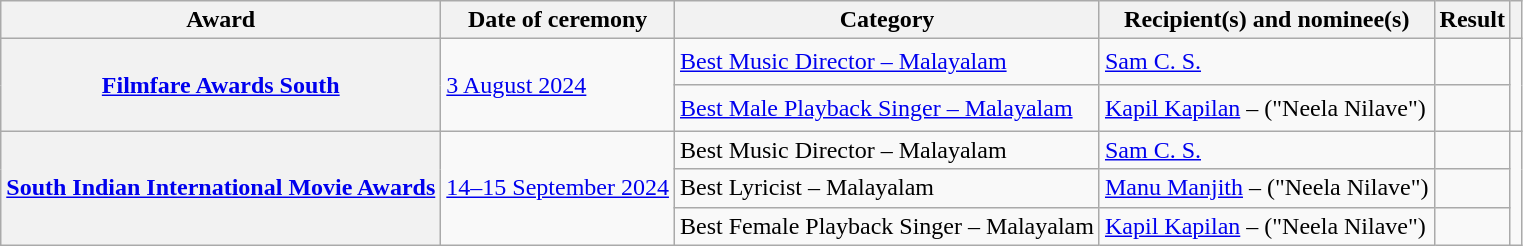<table class="wikitable plainrowheaders sortable">
<tr>
<th scope="col">Award</th>
<th scope="col">Date of ceremony</th>
<th scope="col">Category</th>
<th scope="col">Recipient(s) and nominee(s)</th>
<th scope="col">Result</th>
<th scope="col" class="unsortable"></th>
</tr>
<tr>
<th scope="row" rowspan="2"><a href='#'>Filmfare Awards South</a></th>
<td rowspan="2"><a href='#'>3 August 2024</a></td>
<td><a href='#'>Best Music Director – Malayalam</a></td>
<td><a href='#'>Sam C. S.</a></td>
<td></td>
<td rowspan="2" style="text-align:center;"><br><br><br></td>
</tr>
<tr>
<td><a href='#'>Best Male Playback Singer – Malayalam</a></td>
<td><a href='#'>Kapil Kapilan</a> – ("Neela Nilave")</td>
<td></td>
</tr>
<tr>
<th scope="row" rowspan="3"><a href='#'>South Indian International Movie Awards</a></th>
<td rowspan="3"><a href='#'>14–15 September 2024</a></td>
<td>Best Music Director – Malayalam</td>
<td><a href='#'>Sam C. S.</a></td>
<td></td>
<td rowspan="3" style="text-align:center;"><br></td>
</tr>
<tr>
<td>Best Lyricist – Malayalam</td>
<td><a href='#'>Manu Manjith</a> – ("Neela Nilave")</td>
<td></td>
</tr>
<tr>
<td>Best Female Playback Singer – Malayalam</td>
<td><a href='#'>Kapil Kapilan</a> – ("Neela Nilave")</td>
<td></td>
</tr>
</table>
